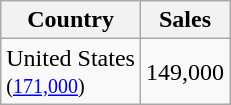<table class="wikitable">
<tr>
<th>Country</th>
<th>Sales</th>
</tr>
<tr>
<td>United States<small><br>(<a href='#'>171,000</a>)</small></td>
<td>149,000</td>
</tr>
</table>
